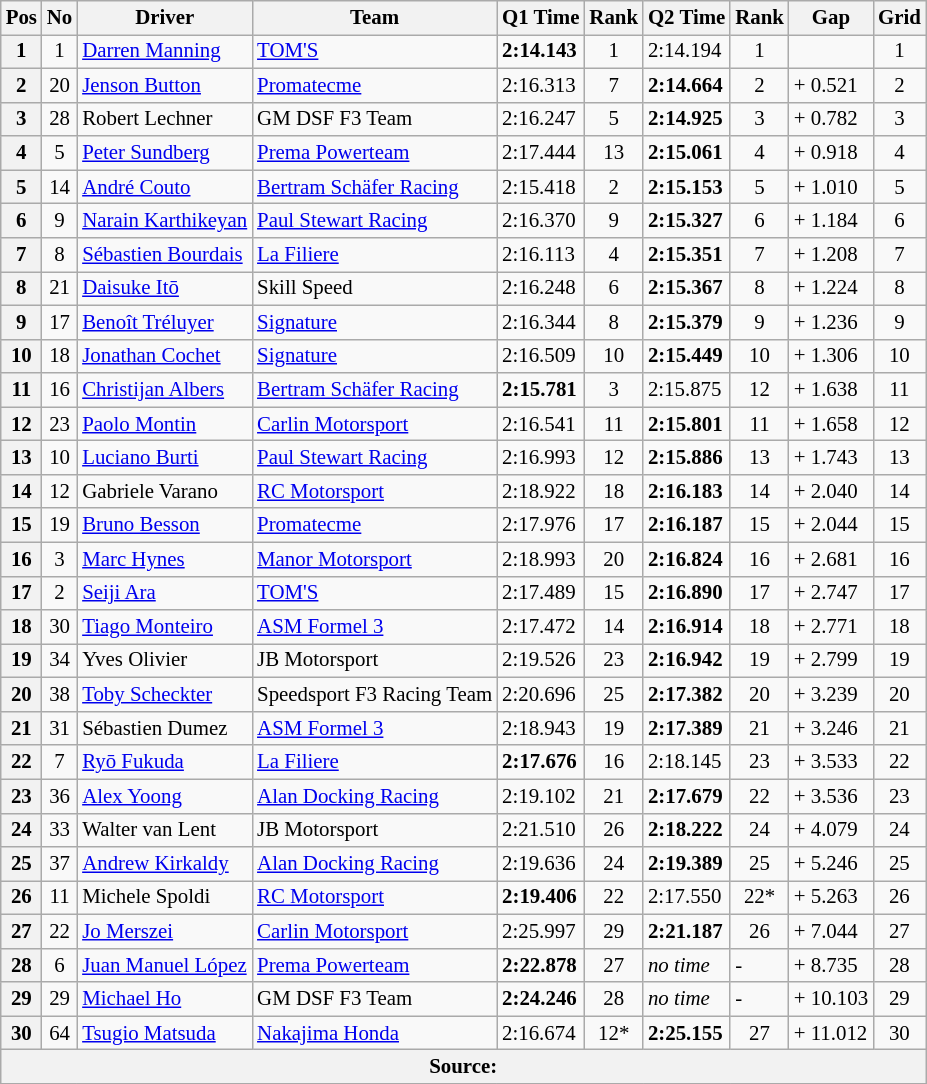<table class="wikitable" style="font-size: 87%;">
<tr>
<th>Pos</th>
<th>No</th>
<th>Driver</th>
<th>Team</th>
<th>Q1 Time</th>
<th>Rank</th>
<th>Q2 Time</th>
<th>Rank</th>
<th>Gap</th>
<th>Grid</th>
</tr>
<tr>
<th>1</th>
<td align=center>1</td>
<td> <a href='#'>Darren Manning</a></td>
<td><a href='#'>TOM'S</a></td>
<td><strong>2:14.143</strong></td>
<td align=center>1</td>
<td>2:14.194</td>
<td align=center>1</td>
<td></td>
<td align=center>1</td>
</tr>
<tr>
<th>2</th>
<td align=center>20</td>
<td> <a href='#'>Jenson Button</a></td>
<td><a href='#'>Promatecme</a></td>
<td>2:16.313</td>
<td align=center>7</td>
<td><strong>2:14.664</strong></td>
<td align=center>2</td>
<td>+ 0.521</td>
<td align=center>2</td>
</tr>
<tr>
<th>3</th>
<td align=center>28</td>
<td> Robert Lechner</td>
<td>GM DSF F3 Team</td>
<td>2:16.247</td>
<td align=center>5</td>
<td><strong>2:14.925</strong></td>
<td align=center>3</td>
<td>+ 0.782</td>
<td align=center>3</td>
</tr>
<tr>
<th>4</th>
<td align=center>5</td>
<td> <a href='#'>Peter Sundberg</a></td>
<td><a href='#'>Prema Powerteam</a></td>
<td>2:17.444</td>
<td align=center>13</td>
<td><strong>2:15.061</strong></td>
<td align=center>4</td>
<td>+ 0.918</td>
<td align=center>4</td>
</tr>
<tr>
<th>5</th>
<td align=center>14</td>
<td> <a href='#'>André Couto</a></td>
<td><a href='#'>Bertram Schäfer Racing</a></td>
<td>2:15.418</td>
<td align=center>2</td>
<td><strong>2:15.153</strong></td>
<td align=center>5</td>
<td>+ 1.010</td>
<td align=center>5</td>
</tr>
<tr>
<th>6</th>
<td align=center>9</td>
<td> <a href='#'>Narain Karthikeyan</a></td>
<td><a href='#'>Paul Stewart Racing</a></td>
<td>2:16.370</td>
<td align=center>9</td>
<td><strong>2:15.327</strong></td>
<td align=center>6</td>
<td>+ 1.184</td>
<td align=center>6</td>
</tr>
<tr>
<th>7</th>
<td align=center>8</td>
<td> <a href='#'>Sébastien Bourdais</a></td>
<td><a href='#'>La Filiere</a></td>
<td>2:16.113</td>
<td align=center>4</td>
<td><strong>2:15.351</strong></td>
<td align=center>7</td>
<td>+ 1.208</td>
<td align=center>7</td>
</tr>
<tr>
<th>8</th>
<td align=center>21</td>
<td> <a href='#'>Daisuke Itō</a></td>
<td>Skill Speed</td>
<td>2:16.248</td>
<td align=center>6</td>
<td><strong>2:15.367</strong></td>
<td align=center>8</td>
<td>+ 1.224</td>
<td align=center>8</td>
</tr>
<tr>
<th>9</th>
<td align=center>17</td>
<td> <a href='#'>Benoît Tréluyer</a></td>
<td><a href='#'>Signature</a></td>
<td>2:16.344</td>
<td align=center>8</td>
<td><strong>2:15.379</strong></td>
<td align=center>9</td>
<td>+ 1.236</td>
<td align=center>9</td>
</tr>
<tr>
<th>10</th>
<td align=center>18</td>
<td> <a href='#'>Jonathan Cochet</a></td>
<td><a href='#'>Signature</a></td>
<td>2:16.509</td>
<td align=center>10</td>
<td><strong>2:15.449</strong></td>
<td align=center>10</td>
<td>+ 1.306</td>
<td align=center>10</td>
</tr>
<tr>
<th>11</th>
<td align=center>16</td>
<td> <a href='#'>Christijan Albers</a></td>
<td><a href='#'>Bertram Schäfer Racing</a></td>
<td><strong>2:15.781</strong></td>
<td align=center>3</td>
<td>2:15.875</td>
<td align=center>12</td>
<td>+ 1.638</td>
<td align=center>11</td>
</tr>
<tr>
<th>12</th>
<td align=center>23</td>
<td> <a href='#'>Paolo Montin</a></td>
<td><a href='#'>Carlin Motorsport</a></td>
<td>2:16.541</td>
<td align=center>11</td>
<td><strong>2:15.801</strong></td>
<td align=center>11</td>
<td>+ 1.658</td>
<td align=center>12</td>
</tr>
<tr>
<th>13</th>
<td align=center>10</td>
<td> <a href='#'>Luciano Burti</a></td>
<td><a href='#'>Paul Stewart Racing</a></td>
<td>2:16.993</td>
<td align=center>12</td>
<td><strong>2:15.886</strong></td>
<td align=center>13</td>
<td>+ 1.743</td>
<td align=center>13</td>
</tr>
<tr>
<th>14</th>
<td align=center>12</td>
<td> Gabriele Varano</td>
<td><a href='#'>RC Motorsport</a></td>
<td>2:18.922</td>
<td align=center>18</td>
<td><strong>2:16.183</strong></td>
<td align=center>14</td>
<td>+ 2.040</td>
<td align=center>14</td>
</tr>
<tr>
<th>15</th>
<td align=center>19</td>
<td> <a href='#'>Bruno Besson</a></td>
<td><a href='#'>Promatecme</a></td>
<td>2:17.976</td>
<td align=center>17</td>
<td><strong>2:16.187</strong></td>
<td align=center>15</td>
<td>+ 2.044</td>
<td align=center>15</td>
</tr>
<tr>
<th>16</th>
<td align=center>3</td>
<td> <a href='#'>Marc Hynes</a></td>
<td><a href='#'>Manor Motorsport</a></td>
<td>2:18.993</td>
<td align=center>20</td>
<td><strong>2:16.824</strong></td>
<td align=center>16</td>
<td>+ 2.681</td>
<td align=center>16</td>
</tr>
<tr>
<th>17</th>
<td align=center>2</td>
<td> <a href='#'>Seiji Ara</a></td>
<td><a href='#'>TOM'S</a></td>
<td>2:17.489</td>
<td align=center>15</td>
<td><strong>2:16.890</strong></td>
<td align=center>17</td>
<td>+ 2.747</td>
<td align=center>17</td>
</tr>
<tr>
<th>18</th>
<td align=center>30</td>
<td> <a href='#'>Tiago Monteiro</a></td>
<td><a href='#'>ASM Formel 3</a></td>
<td>2:17.472</td>
<td align=center>14</td>
<td><strong>2:16.914</strong></td>
<td align=center>18</td>
<td>+ 2.771</td>
<td align=center>18</td>
</tr>
<tr>
<th>19</th>
<td align=center>34</td>
<td> Yves Olivier</td>
<td>JB Motorsport</td>
<td>2:19.526</td>
<td align=center>23</td>
<td><strong>2:16.942</strong></td>
<td align=center>19</td>
<td>+ 2.799</td>
<td align=center>19</td>
</tr>
<tr>
<th>20</th>
<td align=center>38</td>
<td> <a href='#'>Toby Scheckter</a></td>
<td>Speedsport F3 Racing Team</td>
<td>2:20.696</td>
<td align=center>25</td>
<td><strong>2:17.382</strong></td>
<td align=center>20</td>
<td>+ 3.239</td>
<td align=center>20</td>
</tr>
<tr>
<th>21</th>
<td align=center>31</td>
<td> Sébastien Dumez</td>
<td><a href='#'>ASM Formel 3</a></td>
<td>2:18.943</td>
<td align=center>19</td>
<td><strong>2:17.389</strong></td>
<td align=center>21</td>
<td>+ 3.246</td>
<td align=center>21</td>
</tr>
<tr>
<th>22</th>
<td align=center>7</td>
<td> <a href='#'>Ryō Fukuda</a></td>
<td><a href='#'>La Filiere</a></td>
<td><strong>2:17.676</strong></td>
<td align=center>16</td>
<td>2:18.145</td>
<td align=center>23</td>
<td>+ 3.533</td>
<td align=center>22</td>
</tr>
<tr>
<th>23</th>
<td align=center>36</td>
<td> <a href='#'>Alex Yoong</a></td>
<td><a href='#'>Alan Docking Racing</a></td>
<td>2:19.102</td>
<td align=center>21</td>
<td><strong>2:17.679</strong></td>
<td align=center>22</td>
<td>+ 3.536</td>
<td align=center>23</td>
</tr>
<tr>
<th>24</th>
<td align=center>33</td>
<td> Walter van Lent</td>
<td>JB Motorsport</td>
<td>2:21.510</td>
<td align=center>26</td>
<td><strong>2:18.222</strong></td>
<td align=center>24</td>
<td>+ 4.079</td>
<td align=center>24</td>
</tr>
<tr>
<th>25</th>
<td align=center>37</td>
<td> <a href='#'>Andrew Kirkaldy</a></td>
<td><a href='#'>Alan Docking Racing</a></td>
<td>2:19.636</td>
<td align=center>24</td>
<td><strong>2:19.389</strong></td>
<td align=center>25</td>
<td>+ 5.246</td>
<td align=center>25</td>
</tr>
<tr>
<th>26</th>
<td align=center>11</td>
<td> Michele Spoldi</td>
<td><a href='#'>RC Motorsport</a></td>
<td><strong>2:19.406</strong></td>
<td align=center>22</td>
<td>2:17.550</td>
<td align=center>22*</td>
<td>+ 5.263</td>
<td align=center>26</td>
</tr>
<tr>
<th>27</th>
<td align=center>22</td>
<td> <a href='#'>Jo Merszei</a></td>
<td><a href='#'>Carlin Motorsport</a></td>
<td>2:25.997</td>
<td align=center>29</td>
<td><strong>2:21.187</strong></td>
<td align=center>26</td>
<td>+ 7.044</td>
<td align=center>27</td>
</tr>
<tr>
<th>28</th>
<td align=center>6</td>
<td> <a href='#'>Juan Manuel López</a></td>
<td><a href='#'>Prema Powerteam</a></td>
<td><strong>2:22.878</strong></td>
<td align=center>27</td>
<td><em>no time</em></td>
<td>-</td>
<td>+ 8.735</td>
<td align=center>28</td>
</tr>
<tr>
<th>29</th>
<td align=center>29</td>
<td> <a href='#'>Michael Ho</a></td>
<td>GM DSF F3 Team</td>
<td><strong>2:24.246</strong></td>
<td align=center>28</td>
<td><em>no time</em></td>
<td>-</td>
<td>+ 10.103</td>
<td align=center>29</td>
</tr>
<tr>
<th>30</th>
<td align=center>64</td>
<td> <a href='#'>Tsugio Matsuda</a></td>
<td><a href='#'>Nakajima Honda</a></td>
<td>2:16.674</td>
<td align=center>12*</td>
<td><strong>2:25.155</strong></td>
<td align=center>27</td>
<td>+ 11.012</td>
<td align=center>30</td>
</tr>
<tr>
<th colspan=10 align=center>Source:</th>
</tr>
<tr>
</tr>
</table>
